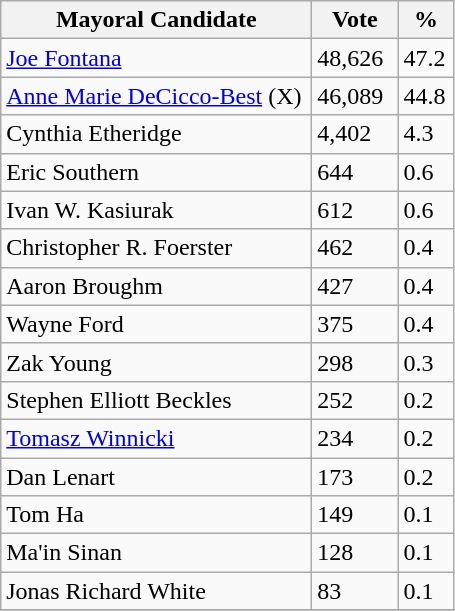<table class="wikitable">
<tr>
<th bgcolor="#DDDDFF" width="200px">Mayoral Candidate </th>
<th bgcolor="#DDDDFF" width="50px">Vote</th>
<th bgcolor="#DDDDFF" width="30px">%</th>
</tr>
<tr>
<td><a href='#'>Joe Fontana</a></td>
<td>48,626</td>
<td>47.2</td>
</tr>
<tr>
<td><a href='#'>Anne Marie DeCicco-Best</a>  (X)</td>
<td>46,089</td>
<td>44.8</td>
</tr>
<tr>
<td>Cynthia Etheridge</td>
<td>4,402</td>
<td>4.3</td>
</tr>
<tr>
<td>Eric Southern</td>
<td>644</td>
<td>0.6</td>
</tr>
<tr>
<td>Ivan W. Kasiurak</td>
<td>612</td>
<td>0.6</td>
</tr>
<tr>
<td>Christopher R. Foerster</td>
<td>462</td>
<td>0.4</td>
</tr>
<tr>
<td>Aaron Broughm</td>
<td>427</td>
<td>0.4</td>
</tr>
<tr>
<td>Wayne Ford</td>
<td>375</td>
<td>0.4</td>
</tr>
<tr>
<td>Zak Young</td>
<td>298</td>
<td>0.3</td>
</tr>
<tr>
<td>Stephen Elliott Beckles</td>
<td>252</td>
<td>0.2</td>
</tr>
<tr>
<td><a href='#'>Tomasz Winnicki</a></td>
<td>234</td>
<td>0.2</td>
</tr>
<tr>
<td>Dan Lenart</td>
<td>173</td>
<td>0.2</td>
</tr>
<tr>
<td>Tom Ha</td>
<td>149</td>
<td>0.1</td>
</tr>
<tr>
<td>Ma'in Sinan</td>
<td>128</td>
<td>0.1</td>
</tr>
<tr>
<td>Jonas Richard White</td>
<td>83</td>
<td>0.1</td>
</tr>
<tr>
</tr>
</table>
